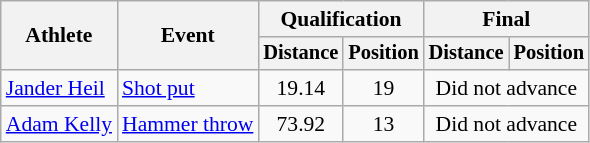<table class=wikitable style=font-size:90%>
<tr>
<th rowspan=2>Athlete</th>
<th rowspan=2>Event</th>
<th colspan=2>Qualification</th>
<th colspan=2>Final</th>
</tr>
<tr style=font-size:95%>
<th>Distance</th>
<th>Position</th>
<th>Distance</th>
<th>Position</th>
</tr>
<tr align=center>
<td align=left><a href='#'>Jander Heil</a></td>
<td align=left><a href='#'>Shot put</a></td>
<td>19.14</td>
<td>19</td>
<td colspan=2>Did not advance</td>
</tr>
<tr align=center>
<td align=left><a href='#'>Adam Kelly</a></td>
<td align=left><a href='#'>Hammer throw</a></td>
<td>73.92</td>
<td>13</td>
<td colspan=2>Did not advance</td>
</tr>
</table>
